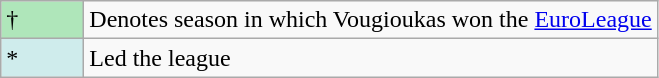<table class="wikitable">
<tr>
<td style="background:#AFE6BA; width:3em;">†</td>
<td>Denotes season in which Vougioukas won the <a href='#'>EuroLeague</a></td>
</tr>
<tr>
<td style="background:#CFECEC; width:1em">*</td>
<td>Led the league</td>
</tr>
</table>
